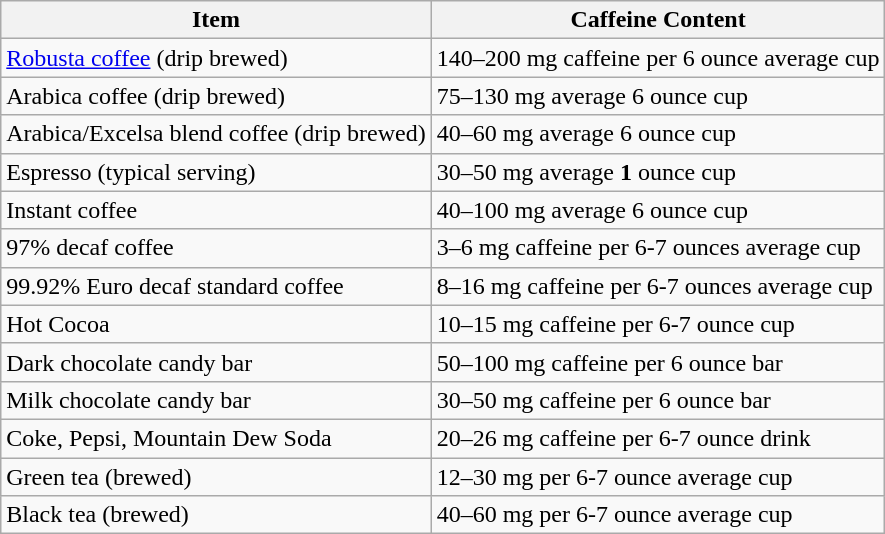<table class="wikitable sortable">
<tr>
<th>Item</th>
<th>Caffeine Content</th>
</tr>
<tr>
<td><a href='#'>Robusta coffee</a> (drip brewed)</td>
<td>140–200 mg caffeine per 6 ounce average cup</td>
</tr>
<tr>
<td>Arabica coffee (drip brewed)</td>
<td>75–130 mg average 6 ounce cup</td>
</tr>
<tr>
<td>Arabica/Excelsa blend coffee (drip brewed)</td>
<td>40–60 mg average 6 ounce cup</td>
</tr>
<tr>
<td>Espresso (typical serving)</td>
<td>30–50 mg average <strong>1</strong> ounce cup</td>
</tr>
<tr>
<td>Instant coffee</td>
<td>40–100 mg average 6 ounce cup</td>
</tr>
<tr>
<td>97% decaf coffee</td>
<td>3–6 mg caffeine per 6-7 ounces average cup</td>
</tr>
<tr>
<td>99.92% Euro decaf standard coffee</td>
<td>8–16 mg caffeine per 6-7 ounces average cup</td>
</tr>
<tr>
<td>Hot Cocoa</td>
<td>10–15 mg caffeine per 6-7 ounce cup</td>
</tr>
<tr>
<td>Dark chocolate candy bar</td>
<td>50–100 mg caffeine per 6 ounce bar</td>
</tr>
<tr>
<td>Milk chocolate candy bar</td>
<td>30–50 mg caffeine per 6 ounce bar</td>
</tr>
<tr>
<td>Coke, Pepsi, Mountain Dew Soda</td>
<td>20–26 mg caffeine per 6-7 ounce drink</td>
</tr>
<tr>
<td>Green tea (brewed)</td>
<td>12–30 mg per 6-7 ounce average cup</td>
</tr>
<tr>
<td>Black tea (brewed)</td>
<td>40–60 mg per 6-7 ounce average cup</td>
</tr>
</table>
